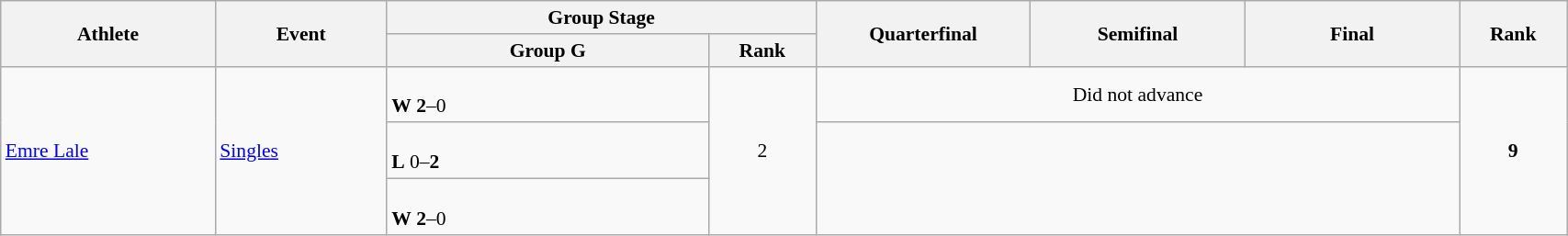<table class="wikitable" width="90%" style="text-align:left; font-size:90%">
<tr>
<th rowspan="2" width="10%">Athlete</th>
<th rowspan="2" width="8%">Event</th>
<th colspan="2">Group Stage</th>
<th rowspan="2" width="10%">Quarterfinal</th>
<th rowspan="2" width="10%">Semifinal</th>
<th rowspan="2" width="10%">Final</th>
<th rowspan="2" width="5%">Rank</th>
</tr>
<tr>
<th width="15%">Group G</th>
<th width="5%">Rank</th>
</tr>
<tr>
<td rowspan="3"><a href='#'>Emre Lale</a></td>
<td rowspan="3"><a href='#'>Singles</a></td>
<td><br><strong>W</strong> <strong>2</strong>–0</td>
<td rowspan="3" align=center>2</td>
<td colspan="3" align=center>Did not advance</td>
<td rowspan="3" align="center"><strong>9</strong></td>
</tr>
<tr>
<td><br><strong>L</strong> 0–<strong>2</strong></td>
</tr>
<tr>
<td><br><strong>W</strong> <strong>2</strong>–0</td>
</tr>
</table>
